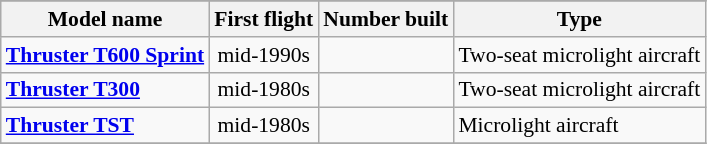<table class="wikitable" align=center style="font-size:90%;">
<tr>
</tr>
<tr style="background:#efefef;">
<th>Model name</th>
<th>First flight</th>
<th>Number built</th>
<th>Type</th>
</tr>
<tr>
<td align=left><strong><a href='#'>Thruster T600 Sprint</a></strong></td>
<td align=center>mid-1990s</td>
<td align=center></td>
<td align=left>Two-seat microlight aircraft</td>
</tr>
<tr>
<td align=left><strong><a href='#'>Thruster T300</a></strong></td>
<td align=center>mid-1980s</td>
<td align=center></td>
<td align=left>Two-seat microlight aircraft</td>
</tr>
<tr>
<td align=left><strong><a href='#'>Thruster TST</a></strong></td>
<td align=center>mid-1980s</td>
<td align=center></td>
<td align=left>Microlight aircraft</td>
</tr>
<tr>
</tr>
</table>
